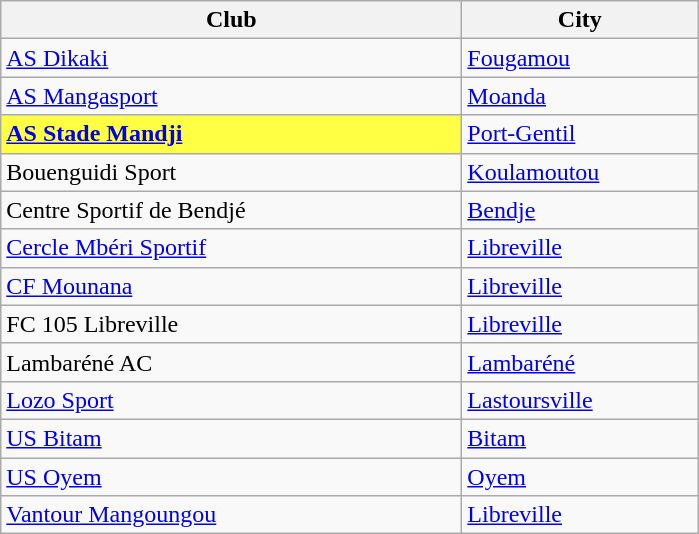<table class="wikitable sortable">
<tr>
<th width="300px">Club</th>
<th width="150px">City</th>
</tr>
<tr>
<td><a href='#'>AS Dikaki</a></td>
<td><a href='#'>Fougamou</a></td>
</tr>
<tr>
<td><a href='#'>AS Mangasport</a></td>
<td><a href='#'>Moanda</a></td>
</tr>
<tr>
<td bgcolor=#ffff44><strong><a href='#'>AS Stade Mandji</a></strong></td>
<td><a href='#'>Port-Gentil</a></td>
</tr>
<tr>
<td>Bouenguidi Sport</td>
<td><a href='#'>Koulamoutou</a></td>
</tr>
<tr>
<td>Centre Sportif de Bendjé</td>
<td><a href='#'>Bendje</a></td>
</tr>
<tr>
<td><a href='#'>Cercle Mbéri Sportif</a></td>
<td><a href='#'>Libreville</a></td>
</tr>
<tr>
<td><a href='#'>CF Mounana</a></td>
<td><a href='#'>Libreville</a></td>
</tr>
<tr>
<td>FC 105 Libreville</td>
<td><a href='#'>Libreville</a></td>
</tr>
<tr>
<td>Lambaréné AC</td>
<td><a href='#'>Lambaréné</a></td>
</tr>
<tr>
<td><a href='#'>Lozo Sport</a></td>
<td><a href='#'>Lastoursville</a></td>
</tr>
<tr>
<td><a href='#'>US Bitam</a></td>
<td><a href='#'>Bitam</a></td>
</tr>
<tr>
<td><a href='#'>US Oyem</a></td>
<td><a href='#'>Oyem</a></td>
</tr>
<tr>
<td><a href='#'>Vantour Mangoungou</a></td>
<td><a href='#'>Libreville</a></td>
</tr>
</table>
